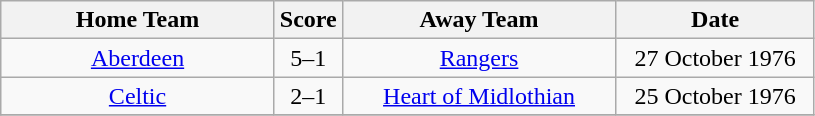<table class="wikitable" style="text-align:center;">
<tr>
<th width=175>Home Team</th>
<th width=20>Score</th>
<th width=175>Away Team</th>
<th width= 125>Date</th>
</tr>
<tr>
<td><a href='#'>Aberdeen</a></td>
<td>5–1</td>
<td><a href='#'>Rangers</a></td>
<td>27 October 1976</td>
</tr>
<tr>
<td><a href='#'>Celtic</a></td>
<td>2–1</td>
<td><a href='#'>Heart of Midlothian</a></td>
<td>25 October 1976</td>
</tr>
<tr>
</tr>
</table>
